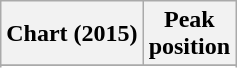<table class="wikitable sortable">
<tr>
<th>Chart (2015)</th>
<th>Peak<br>position</th>
</tr>
<tr>
</tr>
<tr>
</tr>
<tr>
</tr>
<tr>
</tr>
</table>
